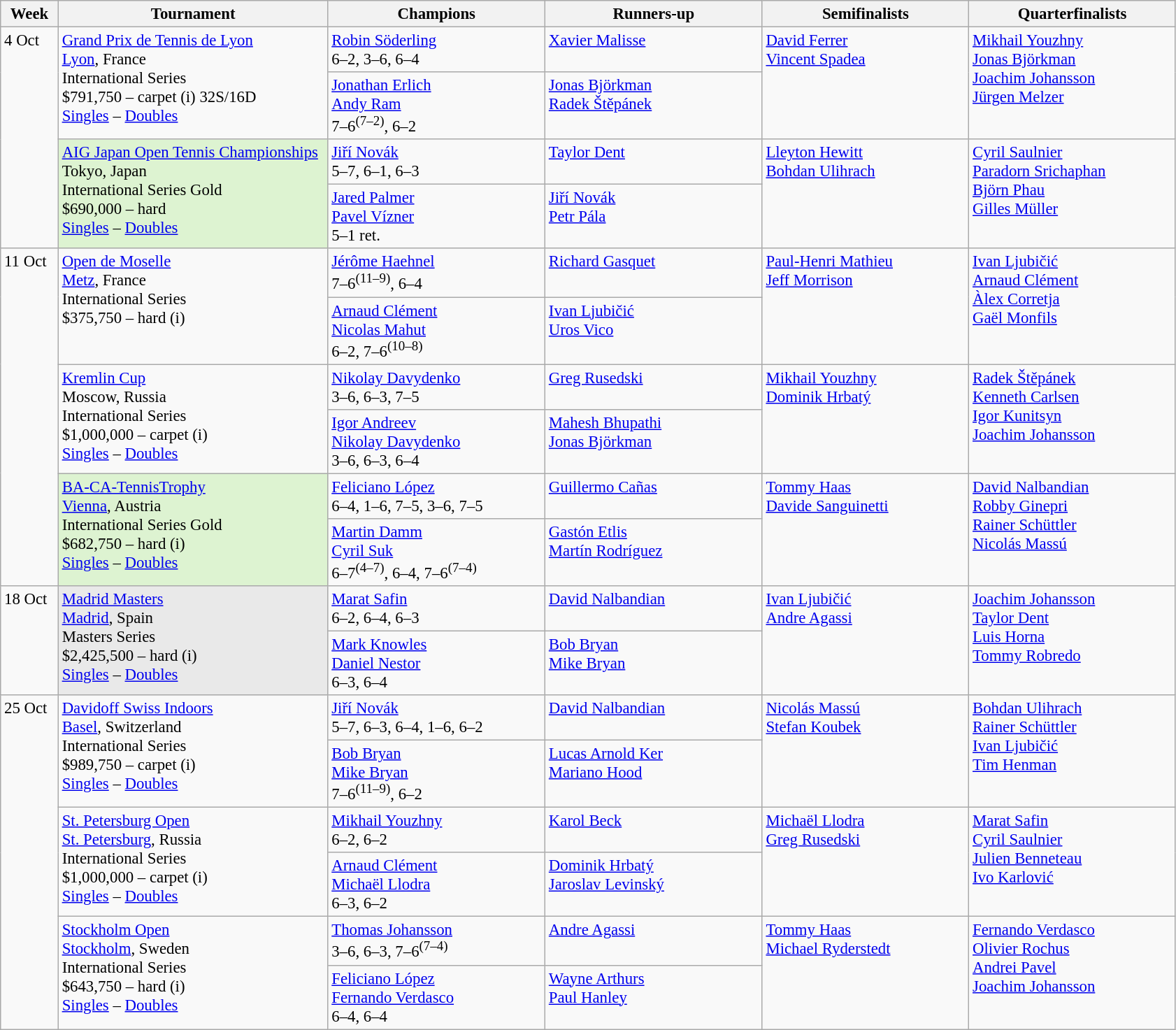<table class=wikitable style=font-size:95%>
<tr>
<th style="width:48px;">Week</th>
<th style="width:250px;">Tournament</th>
<th style="width:200px;">Champions</th>
<th style="width:200px;">Runners-up</th>
<th style="width:190px;">Semifinalists</th>
<th style="width:190px;">Quarterfinalists</th>
</tr>
<tr valign=top>
<td rowspan=4>4 Oct</td>
<td rowspan=2><a href='#'>Grand Prix de Tennis de Lyon</a><br> <a href='#'>Lyon</a>, France<br>International Series<br>$791,750 – carpet (i) 32S/16D <br> <a href='#'>Singles</a> – <a href='#'>Doubles</a></td>
<td> <a href='#'>Robin Söderling</a> <br>6–2, 3–6, 6–4</td>
<td> <a href='#'>Xavier Malisse</a></td>
<td rowspan=2> <a href='#'>David Ferrer</a> <br> <a href='#'>Vincent Spadea</a></td>
<td rowspan=2> <a href='#'>Mikhail Youzhny</a> <br>  <a href='#'>Jonas Björkman</a> <br> <a href='#'>Joachim Johansson</a>  <br>  <a href='#'>Jürgen Melzer</a></td>
</tr>
<tr valign=top>
<td> <a href='#'>Jonathan Erlich</a><br> <a href='#'>Andy Ram</a><br> 7–6<sup>(7–2)</sup>, 6–2</td>
<td> <a href='#'>Jonas Björkman</a><br> <a href='#'>Radek Štěpánek</a></td>
</tr>
<tr valign=top>
<td bgcolor=#DDF3D1 rowspan=2><a href='#'>AIG Japan Open Tennis Championships</a><br> Tokyo, Japan<br>International Series Gold<br>$690,000 – hard <br> <a href='#'>Singles</a> – <a href='#'>Doubles</a></td>
<td> <a href='#'>Jiří Novák</a> <br>5–7, 6–1, 6–3</td>
<td> <a href='#'>Taylor Dent</a></td>
<td rowspan=2> <a href='#'>Lleyton Hewitt</a> <br> <a href='#'>Bohdan Ulihrach</a></td>
<td rowspan=2> <a href='#'>Cyril Saulnier</a> <br>  <a href='#'>Paradorn Srichaphan</a> <br> <a href='#'>Björn Phau</a>  <br>  <a href='#'>Gilles Müller</a></td>
</tr>
<tr valign=top>
<td> <a href='#'>Jared Palmer</a><br> <a href='#'>Pavel Vízner</a><br> 5–1 ret.</td>
<td> <a href='#'>Jiří Novák</a><br> <a href='#'>Petr Pála</a></td>
</tr>
<tr valign=top>
<td rowspan=6>11 Oct</td>
<td rowspan=2><a href='#'>Open de Moselle</a><br> <a href='#'>Metz</a>, France<br>International Series<br>$375,750 – hard (i)</td>
<td> <a href='#'>Jérôme Haehnel</a> <br>7–6<sup>(11–9)</sup>, 6–4</td>
<td> <a href='#'>Richard Gasquet</a></td>
<td rowspan=2> <a href='#'>Paul-Henri Mathieu</a> <br> <a href='#'>Jeff Morrison</a></td>
<td rowspan=2> <a href='#'>Ivan Ljubičić</a> <br>  <a href='#'>Arnaud Clément</a> <br> <a href='#'>Àlex Corretja</a>  <br>  <a href='#'>Gaël Monfils</a></td>
</tr>
<tr valign=top>
<td> <a href='#'>Arnaud Clément</a><br> <a href='#'>Nicolas Mahut</a><br> 6–2, 7–6<sup>(10–8)</sup></td>
<td> <a href='#'>Ivan Ljubičić</a><br> <a href='#'>Uros Vico</a></td>
</tr>
<tr valign=top>
<td rowspan=2><a href='#'>Kremlin Cup</a><br> Moscow, Russia<br>International Series<br>$1,000,000 – carpet (i) <br> <a href='#'>Singles</a> – <a href='#'>Doubles</a></td>
<td> <a href='#'>Nikolay Davydenko</a> <br>3–6, 6–3, 7–5</td>
<td> <a href='#'>Greg Rusedski</a></td>
<td rowspan=2> <a href='#'>Mikhail Youzhny</a> <br> <a href='#'>Dominik Hrbatý</a></td>
<td rowspan=2> <a href='#'>Radek Štěpánek</a> <br>  <a href='#'>Kenneth Carlsen</a> <br> <a href='#'>Igor Kunitsyn</a>  <br>  <a href='#'>Joachim Johansson</a></td>
</tr>
<tr valign=top>
<td> <a href='#'>Igor Andreev</a><br> <a href='#'>Nikolay Davydenko</a><br> 3–6, 6–3, 6–4</td>
<td> <a href='#'>Mahesh Bhupathi</a><br> <a href='#'>Jonas Björkman</a></td>
</tr>
<tr valign=top>
<td bgcolor=#DDF3D1 rowspan=2><a href='#'>BA-CA-TennisTrophy</a><br> <a href='#'>Vienna</a>, Austria<br>International Series Gold<br>$682,750 – hard (i) <br> <a href='#'>Singles</a> – <a href='#'>Doubles</a></td>
<td> <a href='#'>Feliciano López</a> <br>6–4, 1–6, 7–5, 3–6, 7–5</td>
<td> <a href='#'>Guillermo Cañas</a></td>
<td rowspan=2> <a href='#'>Tommy Haas</a> <br> <a href='#'>Davide Sanguinetti</a></td>
<td rowspan=2> <a href='#'>David Nalbandian</a> <br>  <a href='#'>Robby Ginepri</a> <br> <a href='#'>Rainer Schüttler</a>  <br>  <a href='#'>Nicolás Massú</a></td>
</tr>
<tr valign=top>
<td> <a href='#'>Martin Damm</a><br> <a href='#'>Cyril Suk</a><br> 6–7<sup>(4–7)</sup>, 6–4, 7–6<sup>(7–4)</sup></td>
<td> <a href='#'>Gastón Etlis</a><br> <a href='#'>Martín Rodríguez</a></td>
</tr>
<tr valign=top>
<td rowspan=2>18 Oct</td>
<td bgcolor=#E9E9E9 rowspan=2><a href='#'>Madrid Masters</a><br> <a href='#'>Madrid</a>, Spain<br>Masters Series<br>$2,425,500 – hard (i) <br> <a href='#'>Singles</a> – <a href='#'>Doubles</a></td>
<td> <a href='#'>Marat Safin</a> <br>6–2, 6–4, 6–3</td>
<td> <a href='#'>David Nalbandian</a></td>
<td rowspan=2> <a href='#'>Ivan Ljubičić</a> <br> <a href='#'>Andre Agassi</a></td>
<td rowspan=2> <a href='#'>Joachim Johansson</a> <br>  <a href='#'>Taylor Dent</a> <br> <a href='#'>Luis Horna</a>  <br>  <a href='#'>Tommy Robredo</a></td>
</tr>
<tr valign=top>
<td> <a href='#'>Mark Knowles</a><br> <a href='#'>Daniel Nestor</a><br> 6–3, 6–4</td>
<td> <a href='#'>Bob Bryan</a><br> <a href='#'>Mike Bryan</a></td>
</tr>
<tr valign=top>
<td rowspan=6>25 Oct</td>
<td rowspan=2><a href='#'>Davidoff Swiss Indoors</a><br> <a href='#'>Basel</a>, Switzerland<br>International Series<br>$989,750 – carpet (i) <br> <a href='#'>Singles</a> – <a href='#'>Doubles</a></td>
<td> <a href='#'>Jiří Novák</a> <br>5–7, 6–3, 6–4, 1–6, 6–2</td>
<td> <a href='#'>David Nalbandian</a></td>
<td rowspan=2> <a href='#'>Nicolás Massú</a> <br> <a href='#'>Stefan Koubek</a></td>
<td rowspan=2> <a href='#'>Bohdan Ulihrach</a> <br>  <a href='#'>Rainer Schüttler</a> <br> <a href='#'>Ivan Ljubičić</a>  <br>  <a href='#'>Tim Henman</a></td>
</tr>
<tr valign=top>
<td> <a href='#'>Bob Bryan</a><br> <a href='#'>Mike Bryan</a><br> 7–6<sup>(11–9)</sup>, 6–2</td>
<td> <a href='#'>Lucas Arnold Ker</a><br> <a href='#'>Mariano Hood</a></td>
</tr>
<tr valign=top>
<td rowspan=2><a href='#'>St. Petersburg Open</a><br>  <a href='#'>St. Petersburg</a>, Russia<br>International Series<br>$1,000,000 – carpet (i) <br> <a href='#'>Singles</a> – <a href='#'>Doubles</a></td>
<td> <a href='#'>Mikhail Youzhny</a> <br>6–2, 6–2</td>
<td> <a href='#'>Karol Beck</a></td>
<td rowspan=2> <a href='#'>Michaël Llodra</a> <br> <a href='#'>Greg Rusedski</a></td>
<td rowspan=2> <a href='#'>Marat Safin</a> <br>  <a href='#'>Cyril Saulnier</a> <br> <a href='#'>Julien Benneteau</a>  <br>  <a href='#'>Ivo Karlović</a></td>
</tr>
<tr valign=top>
<td> <a href='#'>Arnaud Clément</a><br> <a href='#'>Michaël Llodra</a><br> 6–3, 6–2</td>
<td> <a href='#'>Dominik Hrbatý</a><br> <a href='#'>Jaroslav Levinský</a></td>
</tr>
<tr valign=top>
<td rowspan=2><a href='#'>Stockholm Open</a><br> <a href='#'>Stockholm</a>, Sweden<br>International Series<br>$643,750 – hard (i) <br> <a href='#'>Singles</a> – <a href='#'>Doubles</a></td>
<td> <a href='#'>Thomas Johansson</a> <br>3–6, 6–3, 7–6<sup>(7–4)</sup></td>
<td> <a href='#'>Andre Agassi</a></td>
<td rowspan=2> <a href='#'>Tommy Haas</a> <br> <a href='#'>Michael Ryderstedt</a></td>
<td rowspan=2> <a href='#'>Fernando Verdasco</a> <br>  <a href='#'>Olivier Rochus</a> <br> <a href='#'>Andrei Pavel</a>  <br>  <a href='#'>Joachim Johansson</a></td>
</tr>
<tr valign=top>
<td> <a href='#'>Feliciano López</a><br> <a href='#'>Fernando Verdasco</a><br> 6–4, 6–4</td>
<td> <a href='#'>Wayne Arthurs</a><br> <a href='#'>Paul Hanley</a></td>
</tr>
</table>
